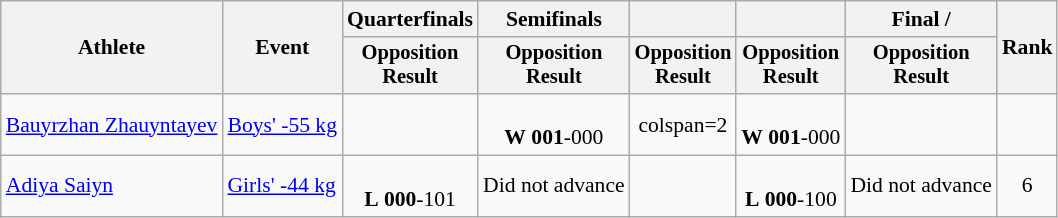<table class="wikitable" style="font-size:90%">
<tr>
<th rowspan="2">Athlete</th>
<th rowspan="2">Event</th>
<th>Quarterfinals</th>
<th>Semifinals</th>
<th></th>
<th></th>
<th>Final / </th>
<th rowspan=2>Rank</th>
</tr>
<tr style="font-size:95%">
<th>Opposition<br>Result</th>
<th>Opposition<br>Result</th>
<th>Opposition<br>Result</th>
<th>Opposition<br>Result</th>
<th>Opposition<br>Result</th>
</tr>
<tr align=center>
<td align=left><a href='#'>Bauyrzhan Zhauyntayev</a></td>
<td align=left><a href='#'>Boys' -55 kg</a></td>
<td></td>
<td><br><strong>W</strong> <strong>001</strong>-000</td>
<td>colspan=2 </td>
<td><br><strong>W</strong> <strong>001</strong>-000</td>
<td></td>
</tr>
<tr align=center>
<td align=left><a href='#'>Adiya Saiyn</a></td>
<td align=left><a href='#'>Girls' -44 kg</a></td>
<td><br><strong>L</strong> <strong>000</strong>-101</td>
<td>Did not advance</td>
<td></td>
<td><br><strong>L</strong> <strong>000</strong>-100</td>
<td>Did not advance</td>
<td>6</td>
</tr>
</table>
